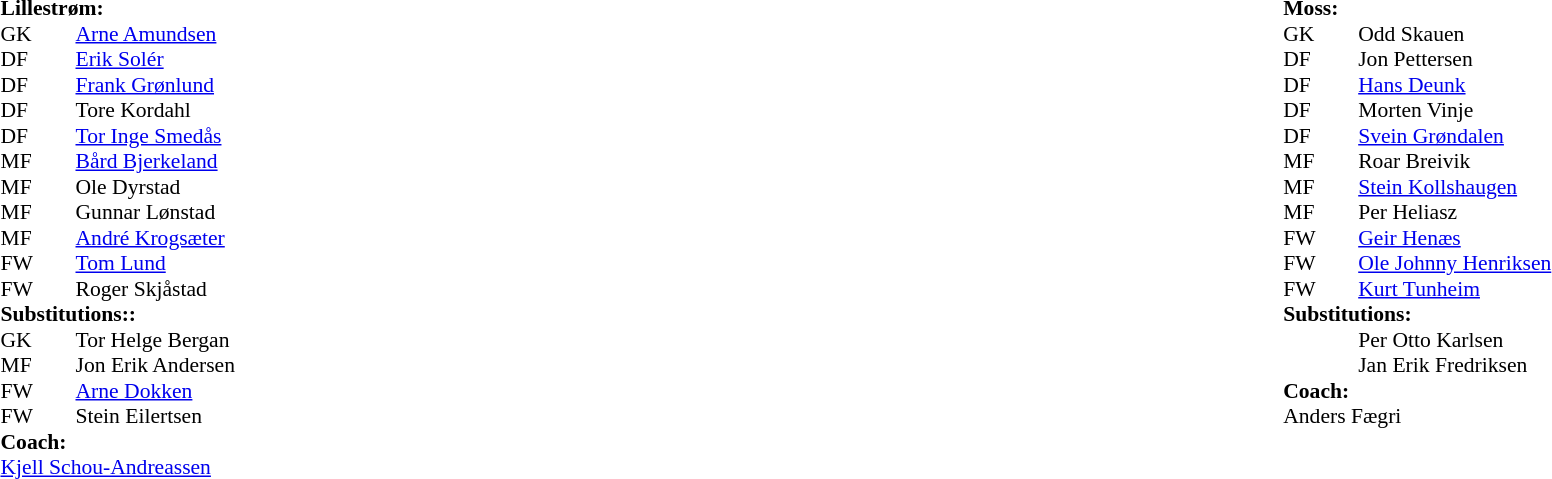<table width="100%">
<tr>
<td valign="top" width="50%"><br><table style="font-size: 90%" cellspacing="0" cellpadding="0">
<tr>
<td colspan="4"><strong>Lillestrøm:</strong></td>
</tr>
<tr>
<th width=25></th>
<th width=25></th>
</tr>
<tr>
<td>GK</td>
<td></td>
<td> <a href='#'>Arne Amundsen</a></td>
<td></td>
</tr>
<tr>
<td>DF</td>
<td></td>
<td> <a href='#'>Erik Solér</a></td>
</tr>
<tr>
<td>DF</td>
<td></td>
<td> <a href='#'>Frank Grønlund</a></td>
</tr>
<tr>
<td>DF</td>
<td></td>
<td> Tore Kordahl</td>
</tr>
<tr>
<td>DF</td>
<td></td>
<td> <a href='#'>Tor Inge Smedås</a></td>
</tr>
<tr>
<td>MF</td>
<td></td>
<td> <a href='#'>Bård Bjerkeland</a></td>
<td></td>
</tr>
<tr>
<td>MF</td>
<td></td>
<td> Ole Dyrstad</td>
</tr>
<tr>
<td>MF</td>
<td></td>
<td> Gunnar Lønstad</td>
</tr>
<tr>
<td>MF</td>
<td></td>
<td> <a href='#'>André Krogsæter</a></td>
</tr>
<tr>
<td>FW</td>
<td></td>
<td> <a href='#'>Tom Lund</a></td>
</tr>
<tr>
<td>FW</td>
<td></td>
<td> Roger Skjåstad</td>
<td></td>
</tr>
<tr>
<td colspan=3><strong>Substitutions::</strong></td>
</tr>
<tr>
<td>GK</td>
<td></td>
<td> Tor Helge Bergan</td>
<td></td>
</tr>
<tr>
<td>MF</td>
<td></td>
<td> Jon Erik Andersen</td>
<td></td>
</tr>
<tr>
<td>FW</td>
<td></td>
<td> <a href='#'>Arne Dokken</a></td>
</tr>
<tr>
<td>FW</td>
<td></td>
<td> Stein Eilertsen</td>
</tr>
<tr>
<td colspan=3><strong>Coach:</strong></td>
</tr>
<tr>
<td colspan=4> <a href='#'>Kjell Schou-Andreassen</a></td>
</tr>
</table>
</td>
<td valign="top" width="50%"><br><table style="font-size: 90%" cellspacing="0" cellpadding="0" align=center>
<tr>
<td colspan="4"><strong>Moss:</strong></td>
</tr>
<tr>
<th width=25></th>
<th width=25></th>
</tr>
<tr>
<td>GK</td>
<td></td>
<td> Odd Skauen</td>
</tr>
<tr>
<td>DF</td>
<td></td>
<td> Jon Pettersen</td>
</tr>
<tr>
<td>DF</td>
<td></td>
<td> <a href='#'>Hans Deunk</a></td>
</tr>
<tr>
<td>DF</td>
<td></td>
<td> Morten Vinje</td>
</tr>
<tr>
<td>DF</td>
<td></td>
<td> <a href='#'>Svein Grøndalen</a></td>
</tr>
<tr>
<td>MF</td>
<td></td>
<td> Roar Breivik</td>
<td></td>
<td></td>
</tr>
<tr>
<td>MF</td>
<td></td>
<td> <a href='#'>Stein Kollshaugen</a></td>
</tr>
<tr>
<td>MF</td>
<td></td>
<td> Per Heliasz</td>
</tr>
<tr>
<td>FW</td>
<td></td>
<td> <a href='#'>Geir Henæs</a></td>
</tr>
<tr>
<td>FW</td>
<td></td>
<td> <a href='#'>Ole Johnny Henriksen</a></td>
</tr>
<tr>
<td>FW</td>
<td></td>
<td> <a href='#'>Kurt Tunheim</a></td>
<td></td>
<td></td>
</tr>
<tr>
<td colspan=3><strong>Substitutions:</strong></td>
</tr>
<tr>
<td></td>
<td></td>
<td> Per Otto Karlsen</td>
<td></td>
<td> </td>
</tr>
<tr>
<td></td>
<td></td>
<td> Jan Erik Fredriksen</td>
<td></td>
<td></td>
</tr>
<tr>
<td colspan=3><strong>Coach:</strong></td>
</tr>
<tr>
<td colspan=4> Anders Fægri</td>
</tr>
</table>
</td>
</tr>
</table>
